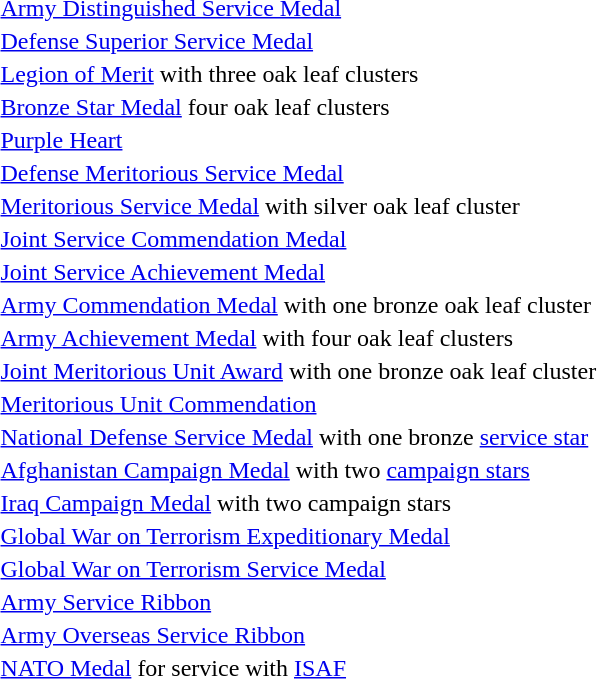<table>
<tr>
<td> <a href='#'>Army Distinguished Service Medal</a></td>
</tr>
<tr>
<td> <a href='#'>Defense Superior Service Medal</a></td>
</tr>
<tr>
<td><a href='#'>Legion of Merit</a> with three oak leaf clusters</td>
</tr>
<tr>
<td> <a href='#'>Bronze Star Medal</a>  four oak leaf clusters</td>
</tr>
<tr>
<td> <a href='#'>Purple Heart</a></td>
</tr>
<tr>
<td> <a href='#'>Defense Meritorious Service Medal</a></td>
</tr>
<tr>
<td> <a href='#'>Meritorious Service Medal</a> with silver oak leaf cluster</td>
</tr>
<tr>
<td> <a href='#'>Joint Service Commendation Medal</a></td>
</tr>
<tr>
<td><a href='#'>Joint Service Achievement Medal</a></td>
</tr>
<tr>
<td> <a href='#'>Army Commendation Medal</a> with one bronze oak leaf cluster</td>
</tr>
<tr>
<td> <a href='#'>Army Achievement Medal</a> with four oak leaf clusters</td>
</tr>
<tr>
<td> <a href='#'>Joint Meritorious Unit Award</a> with one bronze oak leaf cluster</td>
</tr>
<tr>
<td><a href='#'>Meritorious Unit Commendation</a></td>
</tr>
<tr>
<td> <a href='#'>National Defense Service Medal</a> with one bronze <a href='#'>service star</a></td>
</tr>
<tr>
<td><span></span><span></span> <a href='#'>Afghanistan Campaign Medal</a> with two <a href='#'>campaign stars</a></td>
</tr>
<tr>
<td><span></span><span></span> <a href='#'>Iraq Campaign Medal</a> with two campaign stars</td>
</tr>
<tr>
<td><a href='#'>Global War on Terrorism Expeditionary Medal</a></td>
</tr>
<tr>
<td> <a href='#'>Global War on Terrorism Service Medal</a></td>
</tr>
<tr>
<td> <a href='#'>Army Service Ribbon</a></td>
</tr>
<tr>
<td><a href='#'>Army Overseas Service Ribbon</a></td>
</tr>
<tr>
<td> <a href='#'>NATO Medal</a> for service with <a href='#'>ISAF</a></td>
</tr>
</table>
